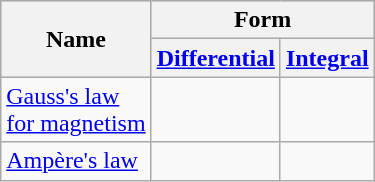<table class="wikitable">
<tr style="background-color: #aaddcc;">
<th rowspan=2>Name</th>
<th colspan=2>Form</th>
</tr>
<tr>
<th><a href='#'>Differential</a></th>
<th><a href='#'>Integral</a></th>
</tr>
<tr>
<td><a href='#'>Gauss's law <br>for magnetism</a></td>
<td></td>
<td></td>
</tr>
<tr>
<td><a href='#'>Ampère's law</a></td>
<td></td>
<td></td>
</tr>
</table>
